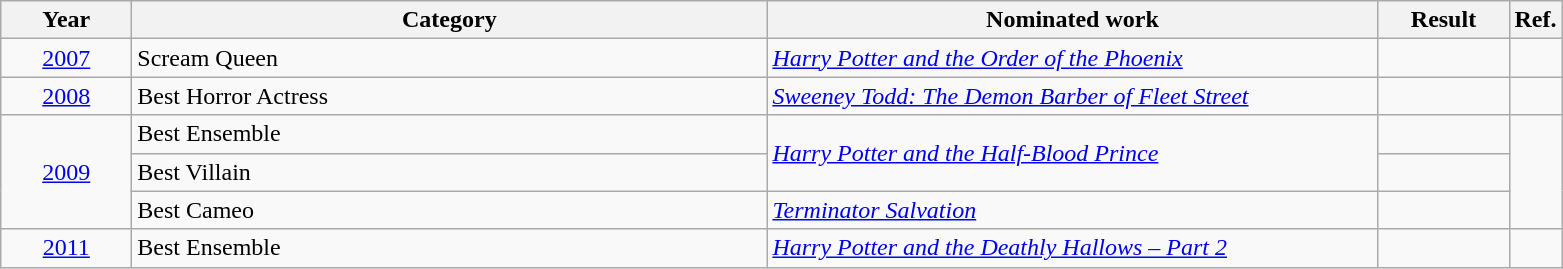<table class=wikitable>
<tr>
<th scope="col" style="width:5em;">Year</th>
<th scope="col" style="width:26em;">Category</th>
<th scope="col" style="width:25em;">Nominated work</th>
<th scope="col" style="width:5em;">Result</th>
<th>Ref.</th>
</tr>
<tr>
<td style="text-align:center;"><a href='#'>2007</a></td>
<td>Scream Queen</td>
<td><em><a href='#'>Harry Potter and the Order of the Phoenix</a></em></td>
<td></td>
<td></td>
</tr>
<tr>
<td align="center"><a href='#'>2008</a></td>
<td>Best Horror Actress</td>
<td><em><a href='#'>Sweeney Todd: The Demon Barber of Fleet Street</a></em></td>
<td></td>
<td></td>
</tr>
<tr>
<td rowspan="3" align="center"><a href='#'>2009</a></td>
<td>Best Ensemble</td>
<td rowspan="2"><em><a href='#'>Harry Potter and the Half-Blood Prince</a></em></td>
<td></td>
<td rowspan=3></td>
</tr>
<tr>
<td>Best Villain</td>
<td></td>
</tr>
<tr>
<td>Best Cameo</td>
<td><em><a href='#'>Terminator Salvation</a></em></td>
<td></td>
</tr>
<tr>
<td align="center"><a href='#'>2011</a></td>
<td>Best Ensemble</td>
<td><em><a href='#'>Harry Potter and the Deathly Hallows – Part 2</a></em></td>
<td></td>
<td></td>
</tr>
</table>
